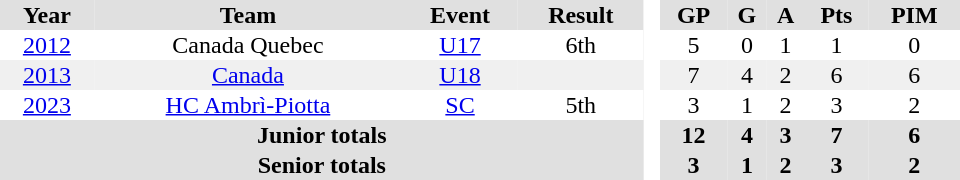<table border="0" cellpadding="1" cellspacing="0" style="text-align:center; width:40em;">
<tr bgcolor="#e0e0e0">
<th>Year</th>
<th>Team</th>
<th>Event</th>
<th>Result</th>
<th rowspan="99" bgcolor="#ffffff"> </th>
<th>GP</th>
<th>G</th>
<th>A</th>
<th>Pts</th>
<th>PIM</th>
</tr>
<tr>
<td><a href='#'>2012</a></td>
<td>Canada Quebec</td>
<td><a href='#'>U17</a></td>
<td>6th</td>
<td>5</td>
<td>0</td>
<td>1</td>
<td>1</td>
<td>0</td>
</tr>
<tr bgcolor="#f0f0f0">
<td><a href='#'>2013</a></td>
<td><a href='#'>Canada</a></td>
<td><a href='#'>U18</a></td>
<td></td>
<td>7</td>
<td>4</td>
<td>2</td>
<td>6</td>
<td>6</td>
</tr>
<tr>
<td><a href='#'>2023</a></td>
<td><a href='#'>HC Ambrì-Piotta</a></td>
<td><a href='#'>SC</a></td>
<td>5th</td>
<td>3</td>
<td>1</td>
<td>2</td>
<td>3</td>
<td>2</td>
</tr>
<tr>
</tr>
<tr bgcolor="#e0e0e0">
<th colspan="4">Junior totals</th>
<th>12</th>
<th>4</th>
<th>3</th>
<th>7</th>
<th>6</th>
</tr>
<tr ALIGN="center" bgcolor="#e0e0e0">
<th colspan=4>Senior totals</th>
<th>3</th>
<th>1</th>
<th>2</th>
<th>3</th>
<th>2</th>
</tr>
</table>
